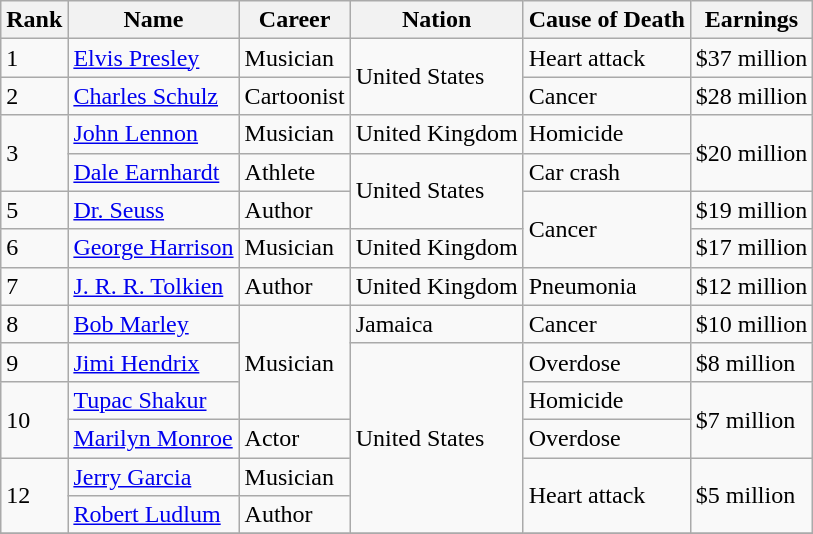<table class="wikitable sortable" border="1">
<tr>
<th scope="col">Rank</th>
<th scope="col">Name</th>
<th scope="col">Career</th>
<th scope="col">Nation</th>
<th>Cause of Death</th>
<th scope="col">Earnings</th>
</tr>
<tr>
<td>1</td>
<td><a href='#'>Elvis Presley</a></td>
<td>Musician</td>
<td rowspan="2">United States</td>
<td>Heart attack</td>
<td>$37 million</td>
</tr>
<tr>
<td>2</td>
<td><a href='#'>Charles Schulz</a></td>
<td>Cartoonist</td>
<td>Cancer</td>
<td>$28 million</td>
</tr>
<tr>
<td rowspan="2">3</td>
<td><a href='#'>John Lennon</a></td>
<td>Musician</td>
<td>United Kingdom</td>
<td>Homicide</td>
<td rowspan="2">$20 million</td>
</tr>
<tr>
<td><a href='#'>Dale Earnhardt</a></td>
<td>Athlete</td>
<td rowspan="2">United States</td>
<td>Car crash</td>
</tr>
<tr>
<td>5</td>
<td><a href='#'>Dr. Seuss</a></td>
<td>Author</td>
<td rowspan="2">Cancer</td>
<td>$19 million</td>
</tr>
<tr>
<td>6</td>
<td><a href='#'>George Harrison</a></td>
<td>Musician</td>
<td>United Kingdom</td>
<td>$17 million</td>
</tr>
<tr>
<td>7</td>
<td><a href='#'>J. R. R. Tolkien</a></td>
<td>Author</td>
<td>United Kingdom</td>
<td>Pneumonia</td>
<td>$12 million</td>
</tr>
<tr>
<td>8</td>
<td><a href='#'>Bob Marley</a></td>
<td rowspan="3">Musician</td>
<td>Jamaica</td>
<td>Cancer</td>
<td>$10 million</td>
</tr>
<tr>
<td>9</td>
<td><a href='#'>Jimi Hendrix</a></td>
<td rowspan="5">United States</td>
<td>Overdose</td>
<td>$8 million</td>
</tr>
<tr>
<td rowspan="2">10</td>
<td><a href='#'>Tupac Shakur</a></td>
<td>Homicide</td>
<td rowspan="2">$7 million</td>
</tr>
<tr>
<td><a href='#'>Marilyn Monroe</a></td>
<td>Actor</td>
<td>Overdose</td>
</tr>
<tr>
<td rowspan="2">12</td>
<td><a href='#'>Jerry Garcia</a></td>
<td>Musician</td>
<td rowspan="2">Heart attack</td>
<td rowspan="2">$5 million</td>
</tr>
<tr>
<td><a href='#'>Robert Ludlum</a></td>
<td>Author</td>
</tr>
<tr>
</tr>
</table>
